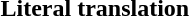<table>
<tr>
<th> </th>
<th>Literal translation</th>
</tr>
<tr>
<td></td>
<td style="padding-left: 1em;"></td>
</tr>
</table>
